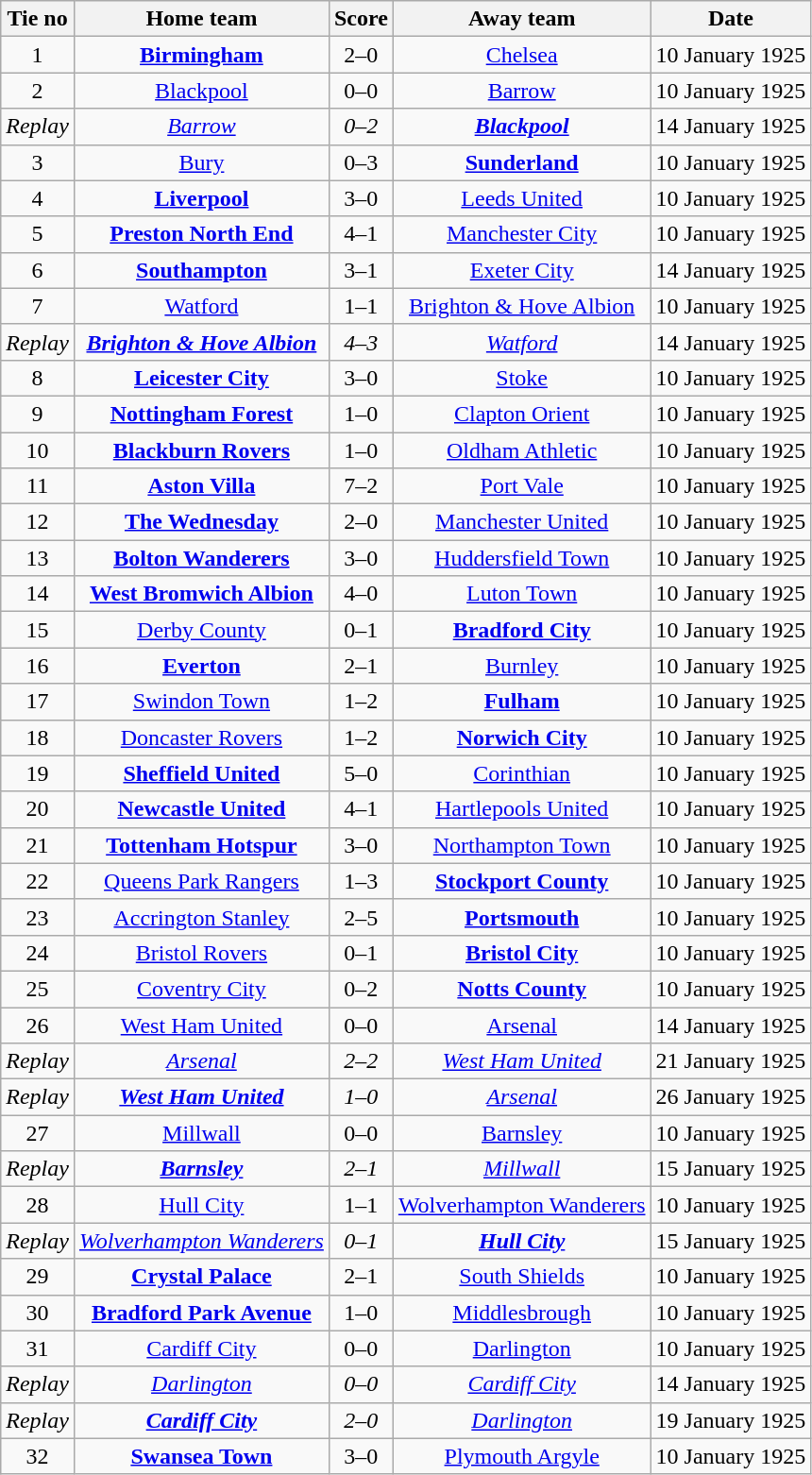<table class="wikitable" style="text-align: center">
<tr>
<th>Tie no</th>
<th>Home team</th>
<th>Score</th>
<th>Away team</th>
<th>Date</th>
</tr>
<tr>
<td>1</td>
<td><strong><a href='#'>Birmingham</a></strong></td>
<td>2–0</td>
<td><a href='#'>Chelsea</a></td>
<td>10 January 1925</td>
</tr>
<tr>
<td>2</td>
<td><a href='#'>Blackpool</a></td>
<td>0–0</td>
<td><a href='#'>Barrow</a></td>
<td>10 January 1925</td>
</tr>
<tr>
<td><em>Replay</em></td>
<td><em><a href='#'>Barrow</a></em></td>
<td><em>0–2</em></td>
<td><strong><em><a href='#'>Blackpool</a></em></strong></td>
<td>14 January 1925</td>
</tr>
<tr>
<td>3</td>
<td><a href='#'>Bury</a></td>
<td>0–3</td>
<td><strong><a href='#'>Sunderland</a></strong></td>
<td>10 January 1925</td>
</tr>
<tr>
<td>4</td>
<td><strong><a href='#'>Liverpool</a></strong></td>
<td>3–0</td>
<td><a href='#'>Leeds United</a></td>
<td>10 January 1925</td>
</tr>
<tr>
<td>5</td>
<td><strong><a href='#'>Preston North End</a></strong></td>
<td>4–1</td>
<td><a href='#'>Manchester City</a></td>
<td>10 January 1925</td>
</tr>
<tr>
<td>6</td>
<td><strong><a href='#'>Southampton</a></strong></td>
<td>3–1</td>
<td><a href='#'>Exeter City</a></td>
<td>14 January 1925</td>
</tr>
<tr>
<td>7</td>
<td><a href='#'>Watford</a></td>
<td>1–1</td>
<td><a href='#'>Brighton & Hove Albion</a></td>
<td>10 January 1925</td>
</tr>
<tr>
<td><em>Replay</em></td>
<td><strong><em><a href='#'>Brighton & Hove Albion</a></em></strong></td>
<td><em>4–3</em></td>
<td><em><a href='#'>Watford</a></em></td>
<td>14 January 1925</td>
</tr>
<tr>
<td>8</td>
<td><strong><a href='#'>Leicester City</a></strong></td>
<td>3–0</td>
<td><a href='#'>Stoke</a></td>
<td>10 January 1925</td>
</tr>
<tr>
<td>9</td>
<td><strong><a href='#'>Nottingham Forest</a></strong></td>
<td>1–0</td>
<td><a href='#'>Clapton Orient</a></td>
<td>10 January 1925</td>
</tr>
<tr>
<td>10</td>
<td><strong><a href='#'>Blackburn Rovers</a></strong></td>
<td>1–0</td>
<td><a href='#'>Oldham Athletic</a></td>
<td>10 January 1925</td>
</tr>
<tr>
<td>11</td>
<td><strong><a href='#'>Aston Villa</a></strong></td>
<td>7–2</td>
<td><a href='#'>Port Vale</a></td>
<td>10 January 1925</td>
</tr>
<tr>
<td>12</td>
<td><strong><a href='#'>The Wednesday</a></strong></td>
<td>2–0</td>
<td><a href='#'>Manchester United</a></td>
<td>10 January 1925</td>
</tr>
<tr>
<td>13</td>
<td><strong><a href='#'>Bolton Wanderers</a></strong></td>
<td>3–0</td>
<td><a href='#'>Huddersfield Town</a></td>
<td>10 January 1925</td>
</tr>
<tr>
<td>14</td>
<td><strong><a href='#'>West Bromwich Albion</a></strong></td>
<td>4–0</td>
<td><a href='#'>Luton Town</a></td>
<td>10 January 1925</td>
</tr>
<tr>
<td>15</td>
<td><a href='#'>Derby County</a></td>
<td>0–1</td>
<td><strong><a href='#'>Bradford City</a></strong></td>
<td>10 January 1925</td>
</tr>
<tr>
<td>16</td>
<td><strong><a href='#'>Everton</a></strong></td>
<td>2–1</td>
<td><a href='#'>Burnley</a></td>
<td>10 January 1925</td>
</tr>
<tr>
<td>17</td>
<td><a href='#'>Swindon Town</a></td>
<td>1–2</td>
<td><strong><a href='#'>Fulham</a></strong></td>
<td>10 January 1925</td>
</tr>
<tr>
<td>18</td>
<td><a href='#'>Doncaster Rovers</a></td>
<td>1–2</td>
<td><strong><a href='#'>Norwich City</a></strong></td>
<td>10 January 1925</td>
</tr>
<tr>
<td>19</td>
<td><strong><a href='#'>Sheffield United</a></strong></td>
<td>5–0</td>
<td><a href='#'>Corinthian</a></td>
<td>10 January 1925</td>
</tr>
<tr>
<td>20</td>
<td><strong><a href='#'>Newcastle United</a></strong></td>
<td>4–1</td>
<td><a href='#'>Hartlepools United</a></td>
<td>10 January 1925</td>
</tr>
<tr>
<td>21</td>
<td><strong><a href='#'>Tottenham Hotspur</a></strong></td>
<td>3–0</td>
<td><a href='#'>Northampton Town</a></td>
<td>10 January 1925</td>
</tr>
<tr>
<td>22</td>
<td><a href='#'>Queens Park Rangers</a></td>
<td>1–3</td>
<td><strong><a href='#'>Stockport County</a></strong></td>
<td>10 January 1925</td>
</tr>
<tr>
<td>23</td>
<td><a href='#'>Accrington Stanley</a></td>
<td>2–5</td>
<td><strong><a href='#'>Portsmouth</a></strong></td>
<td>10 January 1925</td>
</tr>
<tr>
<td>24</td>
<td><a href='#'>Bristol Rovers</a></td>
<td>0–1</td>
<td><strong><a href='#'>Bristol City</a></strong></td>
<td>10 January 1925</td>
</tr>
<tr>
<td>25</td>
<td><a href='#'>Coventry City</a></td>
<td>0–2</td>
<td><strong><a href='#'>Notts County</a></strong></td>
<td>10 January 1925</td>
</tr>
<tr>
<td>26</td>
<td><a href='#'>West Ham United</a></td>
<td>0–0</td>
<td><a href='#'>Arsenal</a></td>
<td>14 January 1925</td>
</tr>
<tr>
<td><em>Replay</em></td>
<td><em><a href='#'>Arsenal</a></em></td>
<td><em>2–2</em></td>
<td><em><a href='#'>West Ham United</a></em></td>
<td>21 January 1925</td>
</tr>
<tr>
<td><em>Replay</em></td>
<td><strong><em><a href='#'>West Ham United</a></em></strong></td>
<td><em>1–0</em></td>
<td><em><a href='#'>Arsenal</a></em></td>
<td>26 January 1925</td>
</tr>
<tr>
<td>27</td>
<td><a href='#'>Millwall</a></td>
<td>0–0</td>
<td><a href='#'>Barnsley</a></td>
<td>10 January 1925</td>
</tr>
<tr>
<td><em>Replay</em></td>
<td><strong><em><a href='#'>Barnsley</a></em></strong></td>
<td><em>2–1</em></td>
<td><em><a href='#'>Millwall</a></em></td>
<td>15 January 1925</td>
</tr>
<tr>
<td>28</td>
<td><a href='#'>Hull City</a></td>
<td>1–1</td>
<td><a href='#'>Wolverhampton Wanderers</a></td>
<td>10 January 1925</td>
</tr>
<tr>
<td><em>Replay</em></td>
<td><em><a href='#'>Wolverhampton Wanderers</a></em></td>
<td><em>0–1</em></td>
<td><strong><em><a href='#'>Hull City</a></em></strong></td>
<td>15 January 1925</td>
</tr>
<tr>
<td>29</td>
<td><strong><a href='#'>Crystal Palace</a></strong></td>
<td>2–1</td>
<td><a href='#'>South Shields</a></td>
<td>10 January 1925</td>
</tr>
<tr>
<td>30</td>
<td><strong><a href='#'>Bradford Park Avenue</a></strong></td>
<td>1–0</td>
<td><a href='#'>Middlesbrough</a></td>
<td>10 January 1925</td>
</tr>
<tr>
<td>31</td>
<td><a href='#'>Cardiff City</a></td>
<td>0–0</td>
<td><a href='#'>Darlington</a></td>
<td>10 January 1925</td>
</tr>
<tr>
<td><em>Replay</em></td>
<td><em><a href='#'>Darlington</a></em></td>
<td><em>0–0</em></td>
<td><em><a href='#'>Cardiff City</a></em></td>
<td>14 January 1925</td>
</tr>
<tr>
<td><em>Replay</em></td>
<td><strong><em><a href='#'>Cardiff City</a></em></strong></td>
<td><em>2–0</em></td>
<td><em><a href='#'>Darlington</a></em></td>
<td>19 January 1925</td>
</tr>
<tr>
<td>32</td>
<td><strong><a href='#'>Swansea Town</a></strong></td>
<td>3–0</td>
<td><a href='#'>Plymouth Argyle</a></td>
<td>10 January 1925</td>
</tr>
</table>
